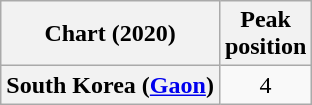<table class="wikitable plainrowheaders" style="text-align:center;">
<tr>
<th>Chart (2020)</th>
<th>Peak<br>position</th>
</tr>
<tr>
<th scope="row">South Korea (<a href='#'>Gaon</a>)</th>
<td>4</td>
</tr>
</table>
